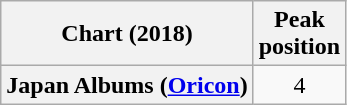<table class="wikitable plainrowheaders" style="text-align:center">
<tr>
<th scope="col">Chart (2018)</th>
<th scope="col">Peak<br>position</th>
</tr>
<tr>
<th scope="row">Japan Albums (<a href='#'>Oricon</a>)</th>
<td>4</td>
</tr>
</table>
